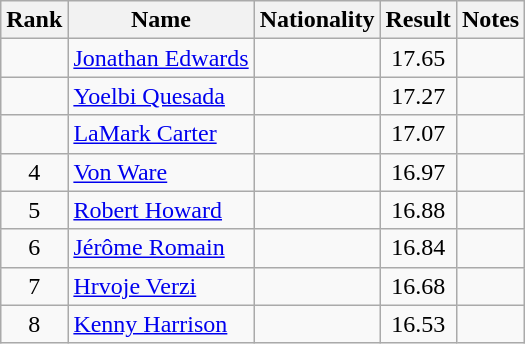<table class="wikitable sortable" style="text-align:center">
<tr>
<th>Rank</th>
<th>Name</th>
<th>Nationality</th>
<th>Result</th>
<th>Notes</th>
</tr>
<tr>
<td></td>
<td align=left><a href='#'>Jonathan Edwards</a></td>
<td align=left></td>
<td>17.65</td>
<td></td>
</tr>
<tr>
<td></td>
<td align=left><a href='#'>Yoelbi Quesada</a></td>
<td align=left></td>
<td>17.27</td>
<td></td>
</tr>
<tr>
<td></td>
<td align=left><a href='#'>LaMark Carter</a></td>
<td align=left></td>
<td>17.07</td>
<td></td>
</tr>
<tr>
<td>4</td>
<td align=left><a href='#'>Von Ware</a></td>
<td align=left></td>
<td>16.97</td>
<td></td>
</tr>
<tr>
<td>5</td>
<td align=left><a href='#'>Robert Howard</a></td>
<td align=left></td>
<td>16.88</td>
<td></td>
</tr>
<tr>
<td>6</td>
<td align=left><a href='#'>Jérôme Romain</a></td>
<td align=left></td>
<td>16.84</td>
<td></td>
</tr>
<tr>
<td>7</td>
<td align=left><a href='#'>Hrvoje Verzi</a></td>
<td align=left></td>
<td>16.68</td>
<td></td>
</tr>
<tr>
<td>8</td>
<td align=left><a href='#'>Kenny Harrison</a></td>
<td align=left></td>
<td>16.53</td>
<td></td>
</tr>
</table>
